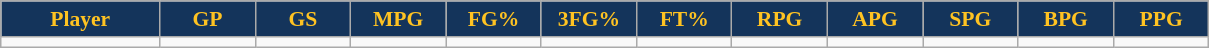<table class="wikitable sortable" style="font-size: 90%">
<tr>
<th style="background:#14345B;color:#ffc322;" width="10%">Player</th>
<th style="background:#14345B;color:#ffc322;" width="6%">GP</th>
<th style="background:#14345B;color:#ffc322;" width="6%">GS</th>
<th style="background:#14345B;color:#ffc322;" width="6%">MPG</th>
<th style="background:#14345B;color:#ffc322;" width="6%">FG%</th>
<th style="background:#14345B;color:#ffc322;" width="6%">3FG%</th>
<th style="background:#14345B;color:#ffc322;" width="6%">FT%</th>
<th style="background:#14345B;color:#ffc322;" width="6%">RPG</th>
<th style="background:#14345B;color:#ffc322;" width="6%">APG</th>
<th style="background:#14345B;color:#ffc322;" width="6%">SPG</th>
<th style="background:#14345B;color:#ffc322;" width="6%">BPG</th>
<th style="background:#14345B;color:#ffc322;" width="6%">PPG</th>
</tr>
<tr>
<td></td>
<td></td>
<td></td>
<td></td>
<td></td>
<td></td>
<td></td>
<td></td>
<td></td>
<td></td>
<td></td>
<td></td>
</tr>
</table>
